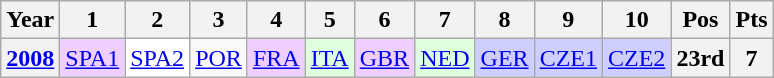<table class="wikitable" style="text-align:center">
<tr>
<th>Year</th>
<th>1</th>
<th>2</th>
<th>3</th>
<th>4</th>
<th>5</th>
<th>6</th>
<th>7</th>
<th>8</th>
<th>9</th>
<th>10</th>
<th>Pos</th>
<th>Pts</th>
</tr>
<tr>
<th><a href='#'>2008</a></th>
<td style="background:#efcfff;"><a href='#'>SPA1</a><br></td>
<td style="background:#ffffff;"><a href='#'>SPA2</a><br></td>
<td style="background:#;"><a href='#'>POR</a><br></td>
<td style="background:#efcfff;"><a href='#'>FRA</a><br></td>
<td style="background:#dfffdf;"><a href='#'>ITA</a><br></td>
<td style="background:#efcfff;"><a href='#'>GBR</a><br></td>
<td style="background:#dfffdf;"><a href='#'>NED</a><br></td>
<td style="background:#cfcfff;"><a href='#'>GER</a><br></td>
<td style="background:#cfcfff;"><a href='#'>CZE1</a><br></td>
<td style="background:#cfcfff;"><a href='#'>CZE2</a><br></td>
<th>23rd</th>
<th>7</th>
</tr>
</table>
